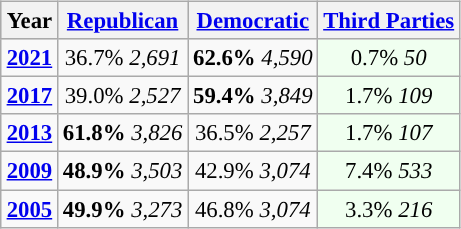<table class="wikitable" style="float:right; font-size:95%;">
<tr bgcolor=lightgrey>
<th>Year</th>
<th><a href='#'>Republican</a></th>
<th><a href='#'>Democratic</a></th>
<th><a href='#'>Third Parties</a></th>
</tr>
<tr>
<td style="text-align:center; "><strong><a href='#'>2021</a></strong></td>
<td style="text-align:center; ">36.7% <em>2,691</em></td>
<td style="text-align:center; "><strong>62.6%</strong>  <em>4,590</em></td>
<td style="text-align:center; background:honeyDew;">0.7% <em>50</em></td>
</tr>
<tr>
<td style="text-align:center; "><strong><a href='#'>2017</a></strong></td>
<td style="text-align:center; ">39.0% <em>2,527</em></td>
<td style="text-align:center; "><strong>59.4%</strong>  <em>3,849</em></td>
<td style="text-align:center; background:honeyDew;">1.7% <em>109</em></td>
</tr>
<tr>
<td style="text-align:center; "><strong><a href='#'>2013</a></strong></td>
<td style="text-align:center; "><strong>61.8%</strong> <em>3,826</em></td>
<td style="text-align:center; ">36.5%  <em>2,257</em></td>
<td style="text-align:center; background:honeyDew;">1.7% <em>107</em></td>
</tr>
<tr>
<td style="text-align:center; "><strong><a href='#'>2009</a></strong></td>
<td style="text-align:center; "><strong>48.9%</strong> <em>3,503</em></td>
<td style="text-align:center; ">42.9%  <em>3,074</em></td>
<td style="text-align:center; background:honeyDew;">7.4% <em>533</em></td>
</tr>
<tr>
<td style="text-align:center; "><strong><a href='#'>2005</a></strong></td>
<td style="text-align:center; "><strong>49.9%</strong> <em>3,273</em></td>
<td style="text-align:center; ">46.8% <em>3,074</em></td>
<td style="text-align:center; background:honeyDew;">3.3% <em>216</em></td>
</tr>
</table>
